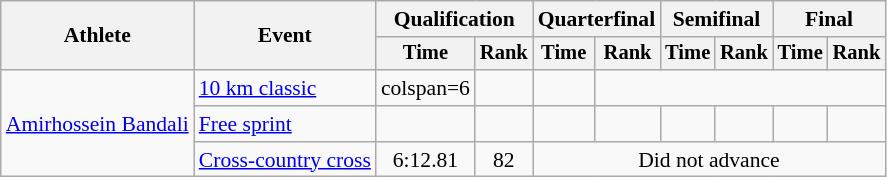<table class="wikitable" style="font-size:90%">
<tr>
<th rowspan="2">Athlete</th>
<th rowspan="2">Event</th>
<th colspan="2">Qualification</th>
<th colspan="2">Quarterfinal</th>
<th colspan="2">Semifinal</th>
<th colspan="2">Final</th>
</tr>
<tr style="font-size:95%">
<th>Time</th>
<th>Rank</th>
<th>Time</th>
<th>Rank</th>
<th>Time</th>
<th>Rank</th>
<th>Time</th>
<th>Rank</th>
</tr>
<tr align=center>
<td align=left rowspan=3><a href='#'>Amirhossein Bandali</a></td>
<td align=left><a href='#'>10 km classic</a></td>
<td>colspan=6 </td>
<td></td>
<td></td>
</tr>
<tr align=center>
<td align=left><a href='#'>Free sprint</a></td>
<td></td>
<td></td>
<td></td>
<td></td>
<td></td>
<td></td>
<td></td>
<td></td>
</tr>
<tr align=center>
<td align=left><a href='#'>Cross-country cross</a></td>
<td>6:12.81</td>
<td>82</td>
<td colspan="6">Did not advance</td>
</tr>
</table>
